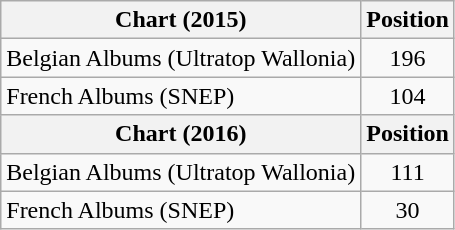<table class="wikitable">
<tr>
<th>Chart (2015)</th>
<th>Position</th>
</tr>
<tr>
<td>Belgian Albums (Ultratop Wallonia)</td>
<td style="text-align:center">196</td>
</tr>
<tr>
<td>French Albums (SNEP)</td>
<td style="text-align:center">104</td>
</tr>
<tr>
<th>Chart (2016)</th>
<th>Position</th>
</tr>
<tr>
<td>Belgian Albums (Ultratop Wallonia)</td>
<td style="text-align:center">111</td>
</tr>
<tr>
<td>French Albums (SNEP)</td>
<td style="text-align:center">30</td>
</tr>
</table>
